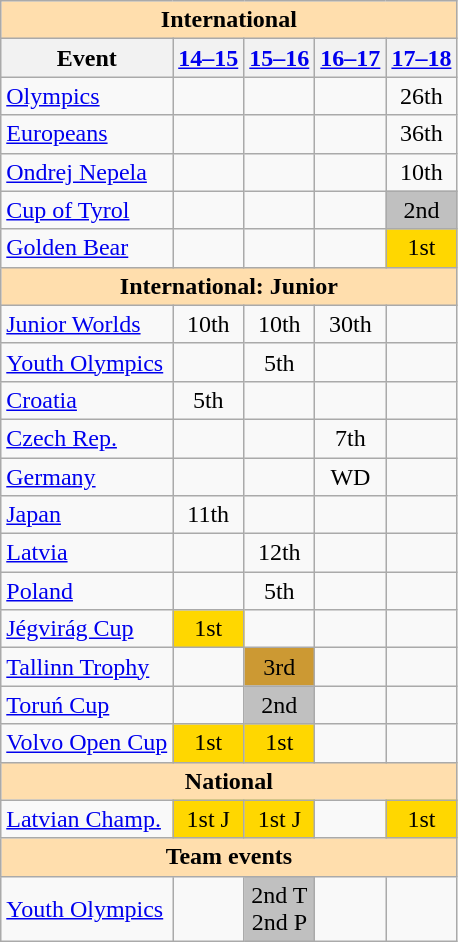<table class="wikitable" style="text-align:center">
<tr>
<th colspan="5" style="background-color: #ffdead; " align="center">International</th>
</tr>
<tr>
<th>Event</th>
<th><a href='#'>14–15</a></th>
<th><a href='#'>15–16</a></th>
<th><a href='#'>16–17</a></th>
<th><a href='#'>17–18</a></th>
</tr>
<tr>
<td align=left><a href='#'>Olympics</a></td>
<td></td>
<td></td>
<td></td>
<td>26th</td>
</tr>
<tr>
<td align=left><a href='#'>Europeans</a></td>
<td></td>
<td></td>
<td></td>
<td>36th</td>
</tr>
<tr>
<td align=left> <a href='#'>Ondrej Nepela</a></td>
<td></td>
<td></td>
<td></td>
<td>10th</td>
</tr>
<tr>
<td align=left><a href='#'>Cup of Tyrol</a></td>
<td></td>
<td></td>
<td></td>
<td bgcolor=silver>2nd</td>
</tr>
<tr>
<td align=left><a href='#'>Golden Bear</a></td>
<td></td>
<td></td>
<td></td>
<td bgcolor=gold>1st</td>
</tr>
<tr>
<th colspan="5" style="background-color: #ffdead; " align="center">International: Junior</th>
</tr>
<tr>
<td align=left><a href='#'>Junior Worlds</a></td>
<td>10th</td>
<td>10th</td>
<td>30th</td>
<td></td>
</tr>
<tr>
<td align=left><a href='#'>Youth Olympics</a></td>
<td></td>
<td>5th</td>
<td></td>
<td></td>
</tr>
<tr>
<td align=left> <a href='#'>Croatia</a></td>
<td>5th</td>
<td></td>
<td></td>
<td></td>
</tr>
<tr>
<td align=left> <a href='#'>Czech Rep.</a></td>
<td></td>
<td></td>
<td>7th</td>
<td></td>
</tr>
<tr>
<td align=left> <a href='#'>Germany</a></td>
<td></td>
<td></td>
<td>WD</td>
<td></td>
</tr>
<tr>
<td align=left> <a href='#'>Japan</a></td>
<td>11th</td>
<td></td>
<td></td>
<td></td>
</tr>
<tr>
<td align=left> <a href='#'>Latvia</a></td>
<td></td>
<td>12th</td>
<td></td>
<td></td>
</tr>
<tr>
<td align=left> <a href='#'>Poland</a></td>
<td></td>
<td>5th</td>
<td></td>
<td></td>
</tr>
<tr>
<td align=left><a href='#'>Jégvirág Cup</a></td>
<td bgcolor="gold">1st</td>
<td></td>
<td></td>
<td></td>
</tr>
<tr>
<td align=left><a href='#'>Tallinn Trophy</a></td>
<td></td>
<td bgcolor=cc9933>3rd</td>
<td></td>
<td></td>
</tr>
<tr>
<td align=left><a href='#'>Toruń Cup</a></td>
<td></td>
<td bgcolor=silver>2nd</td>
<td></td>
<td></td>
</tr>
<tr>
<td align=left><a href='#'>Volvo Open Cup</a></td>
<td bgcolor="gold">1st</td>
<td bgcolor=gold>1st</td>
<td></td>
<td></td>
</tr>
<tr>
<th colspan="5" style="background-color: #ffdead; " align="center">National</th>
</tr>
<tr>
<td align="left"><a href='#'>Latvian Champ.</a></td>
<td bgcolor="gold">1st J</td>
<td bgcolor="gold">1st J</td>
<td></td>
<td bgcolor="gold">1st</td>
</tr>
<tr>
<th colspan="5" style="background-color: #ffdead; " align="center">Team events</th>
</tr>
<tr>
<td align="left"><a href='#'>Youth Olympics</a></td>
<td></td>
<td bgcolor="silver">2nd T <br>2nd P</td>
<td></td>
<td></td>
</tr>
</table>
